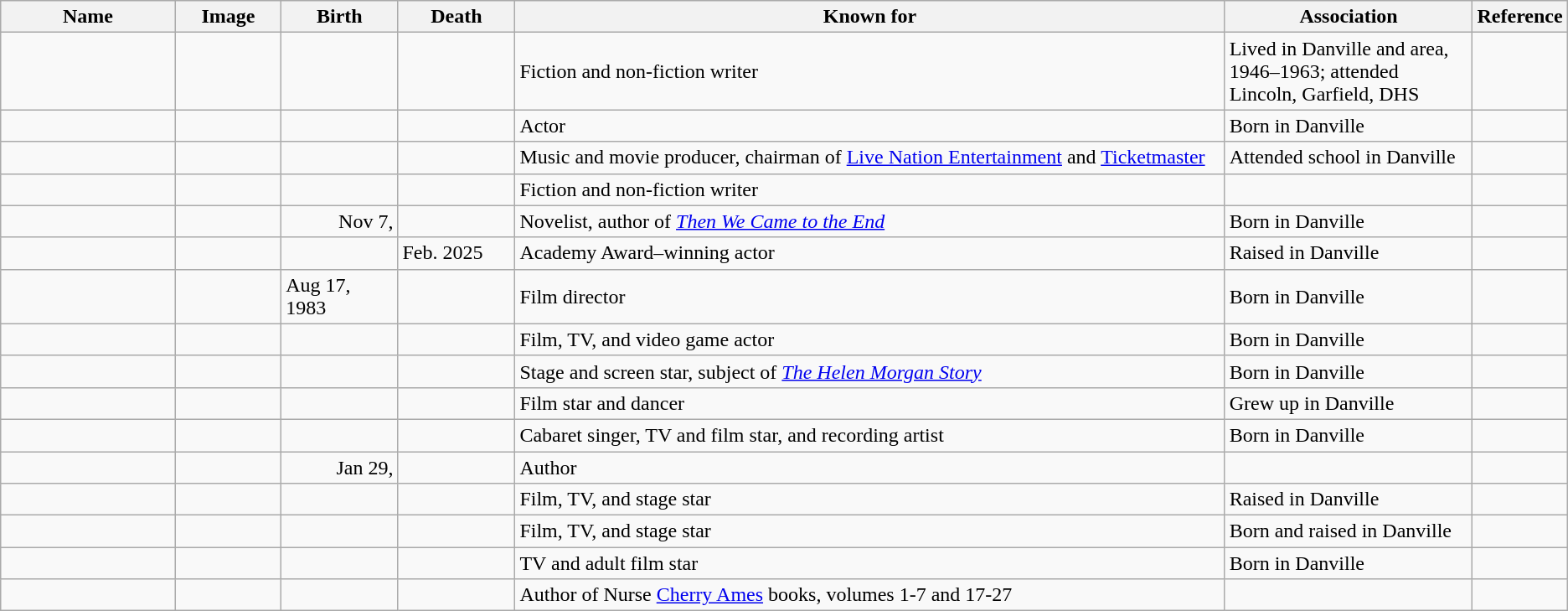<table class="wikitable sortable">
<tr>
<th scope="col" width="140">Name</th>
<th scope="col" width="80" class="unsortable">Image</th>
<th scope="col" width="90">Birth</th>
<th scope="col" width="90">Death</th>
<th scope="col" width="600" class="unsortable">Known for</th>
<th scope="col" width="200" class="unsortable">Association</th>
<th scope="col" width="30" class="unsortable">Reference</th>
</tr>
<tr>
<td></td>
<td></td>
<td align=right></td>
<td></td>
<td>Fiction and non-fiction writer</td>
<td>Lived in Danville and area, 1946–1963; attended Lincoln, Garfield, DHS</td>
<td align="center"></td>
</tr>
<tr>
<td></td>
<td></td>
<td align=right></td>
<td align=right></td>
<td>Actor</td>
<td>Born in Danville</td>
<td align="center"></td>
</tr>
<tr>
<td></td>
<td></td>
<td align=right></td>
<td></td>
<td>Music and movie producer, chairman of <a href='#'>Live Nation Entertainment</a> and <a href='#'>Ticketmaster</a></td>
<td>Attended school in Danville</td>
<td align="center"></td>
</tr>
<tr>
<td></td>
<td></td>
<td align=right></td>
<td></td>
<td>Fiction and non-fiction writer</td>
<td></td>
<td align="center"></td>
</tr>
<tr>
<td></td>
<td></td>
<td align=right>Nov 7, </td>
<td></td>
<td>Novelist, author of <em><a href='#'>Then We Came to the End</a></em></td>
<td>Born in Danville</td>
<td align="center"></td>
</tr>
<tr>
<td></td>
<td></td>
<td align=right></td>
<td>Feb. 2025</td>
<td>Academy Award–winning actor</td>
<td>Raised in Danville</td>
<td align="center"></td>
</tr>
<tr>
<td></td>
<td></td>
<td>Aug 17, 1983</td>
<td></td>
<td>Film director</td>
<td>Born in Danville</td>
<td align="center"></td>
</tr>
<tr>
<td></td>
<td></td>
<td align=right></td>
<td></td>
<td>Film, TV, and video game actor</td>
<td>Born in Danville</td>
<td align="center"></td>
</tr>
<tr>
<td></td>
<td></td>
<td align=right></td>
<td align=right></td>
<td>Stage and screen star, subject of <em><a href='#'>The Helen Morgan Story</a></em></td>
<td>Born in Danville</td>
<td align="center"></td>
</tr>
<tr>
<td></td>
<td></td>
<td align=right></td>
<td align=right></td>
<td>Film star and dancer</td>
<td>Grew up in Danville</td>
<td align="center"></td>
</tr>
<tr>
<td></td>
<td></td>
<td align=right></td>
<td align=right></td>
<td>Cabaret singer, TV and film star, and recording artist</td>
<td>Born in Danville</td>
<td align="center"></td>
</tr>
<tr>
<td></td>
<td></td>
<td align=right>Jan 29, </td>
<td></td>
<td>Author</td>
<td></td>
<td align="center"></td>
</tr>
<tr>
<td></td>
<td></td>
<td align=right></td>
<td></td>
<td>Film, TV, and stage star</td>
<td>Raised in Danville</td>
<td align="center"></td>
</tr>
<tr>
<td></td>
<td></td>
<td align=right></td>
<td align=right></td>
<td>Film, TV, and stage star</td>
<td>Born and raised in Danville</td>
<td align="center"></td>
</tr>
<tr>
<td></td>
<td></td>
<td align=right></td>
<td align=right></td>
<td>TV and adult film star</td>
<td>Born in Danville</td>
<td align="center"></td>
</tr>
<tr>
<td></td>
<td></td>
<td align=right></td>
<td align=right></td>
<td>Author of Nurse <a href='#'>Cherry Ames</a> books, volumes 1-7 and 17-27</td>
<td></td>
<td align="center"></td>
</tr>
</table>
